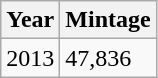<table class="wikitable collapsible sortable">
<tr>
<th>Year</th>
<th>Mintage</th>
</tr>
<tr>
<td>2013</td>
<td>47,836</td>
</tr>
</table>
